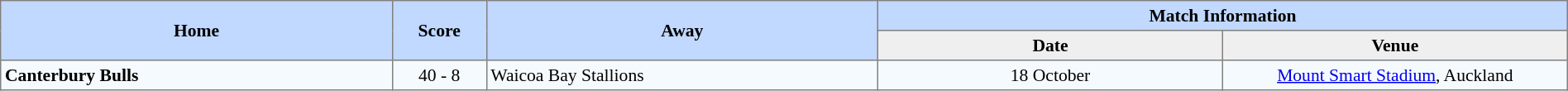<table border=1 style="border-collapse:collapse; font-size:90%; text-align:center;" cellpadding=3 cellspacing=0 width=100%>
<tr bgcolor=#C1D8FF>
<th rowspan=2 width=25%>Home</th>
<th rowspan=2 width=6%>Score</th>
<th rowspan=2 width=25%>Away</th>
<th colspan=6>Match Information</th>
</tr>
<tr bgcolor=#EFEFEF>
<th width=22%>Date</th>
<th width=22%>Venue</th>
</tr>
<tr bgcolor=#F5FAFF>
<td align=left><strong>Canterbury Bulls</strong></td>
<td>40 - 8</td>
<td align=left>Waicoa Bay Stallions</td>
<td>18 October</td>
<td><a href='#'>Mount Smart Stadium</a>, Auckland</td>
</tr>
</table>
